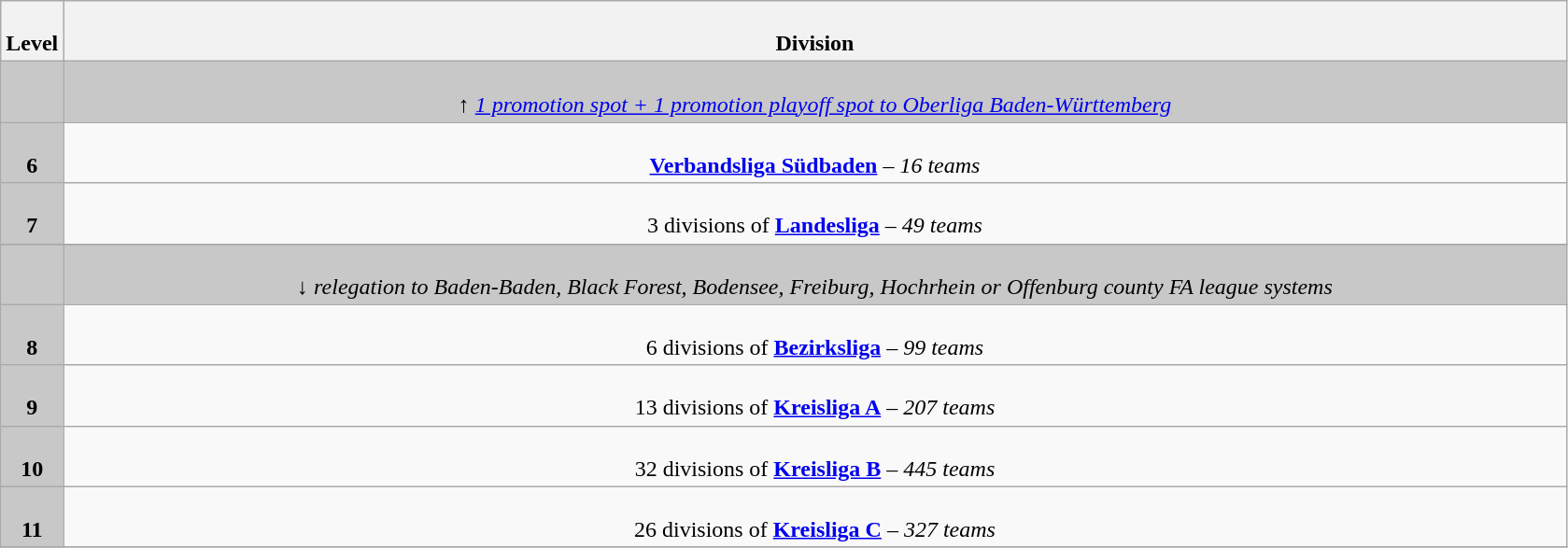<table class="wikitable" style="text-align:center">
<tr>
<th colspan="1" width="4%"><br>Level</th>
<th colspan="1"><br>Division</th>
</tr>
<tr style="background:#c8c8c8">
<td colspan="1"></td>
<td colspan="1"><br><em>↑ <a href='#'>1 promotion spot + 1 promotion playoff spot to Oberliga Baden-Württemberg</a></em></td>
</tr>
<tr>
<td colspan="1" style="background:#c8c8c8"><br><strong>6</strong></td>
<td colspan="1"><br><strong><a href='#'>Verbandsliga Südbaden</a></strong> – <em>16 teams</em></td>
</tr>
<tr>
<td colspan="1" style="background:#c8c8c8"><br><strong>7</strong></td>
<td colspan="1"><br>3 divisions of <strong><a href='#'>Landesliga</a></strong> – <em>49 teams</em></td>
</tr>
<tr>
</tr>
<tr style="background:#c8c8c8">
<td colspan="1"></td>
<td colspan="1"><br><em>↓ relegation to Baden-Baden, Black Forest, Bodensee, Freiburg, Hochrhein or Offenburg county FA league systems</em></td>
</tr>
<tr>
<td colspan="1" style="background:#c8c8c8"><br><strong>8</strong></td>
<td colspan="1"><br>6 divisions of <strong><a href='#'>Bezirksliga</a></strong> – <em>99 teams</em></td>
</tr>
<tr>
<td colspan="1" style="background:#c8c8c8"><br><strong>9</strong></td>
<td colspan="1"><br>13 divisions of <strong><a href='#'>Kreisliga A</a></strong> – <em>207 teams</em></td>
</tr>
<tr>
<td colspan="1" style="background:#c8c8c8"><br><strong>10</strong></td>
<td colspan="1"><br>32 divisions of <strong><a href='#'>Kreisliga B</a></strong> – <em>445 teams</em></td>
</tr>
<tr>
<td colspan="1" style="background:#c8c8c8"><br><strong>11</strong></td>
<td colspan="1"><br>26 divisions of <strong><a href='#'>Kreisliga C</a></strong> – <em>327 teams</em></td>
</tr>
<tr>
</tr>
</table>
